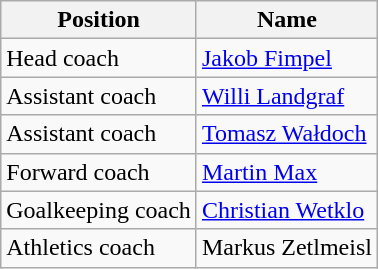<table class="wikitable">
<tr>
<th>Position</th>
<th>Name</th>
</tr>
<tr>
<td>Head coach</td>
<td> <a href='#'>Jakob Fimpel</a></td>
</tr>
<tr>
<td>Assistant coach</td>
<td> <a href='#'>Willi Landgraf</a></td>
</tr>
<tr>
<td>Assistant coach</td>
<td> <a href='#'>Tomasz Wałdoch</a></td>
</tr>
<tr>
<td>Forward coach</td>
<td> <a href='#'>Martin Max</a></td>
</tr>
<tr>
<td>Goalkeeping coach</td>
<td> <a href='#'>Christian Wetklo</a></td>
</tr>
<tr>
<td>Athletics coach</td>
<td> Markus Zetlmeisl</td>
</tr>
</table>
